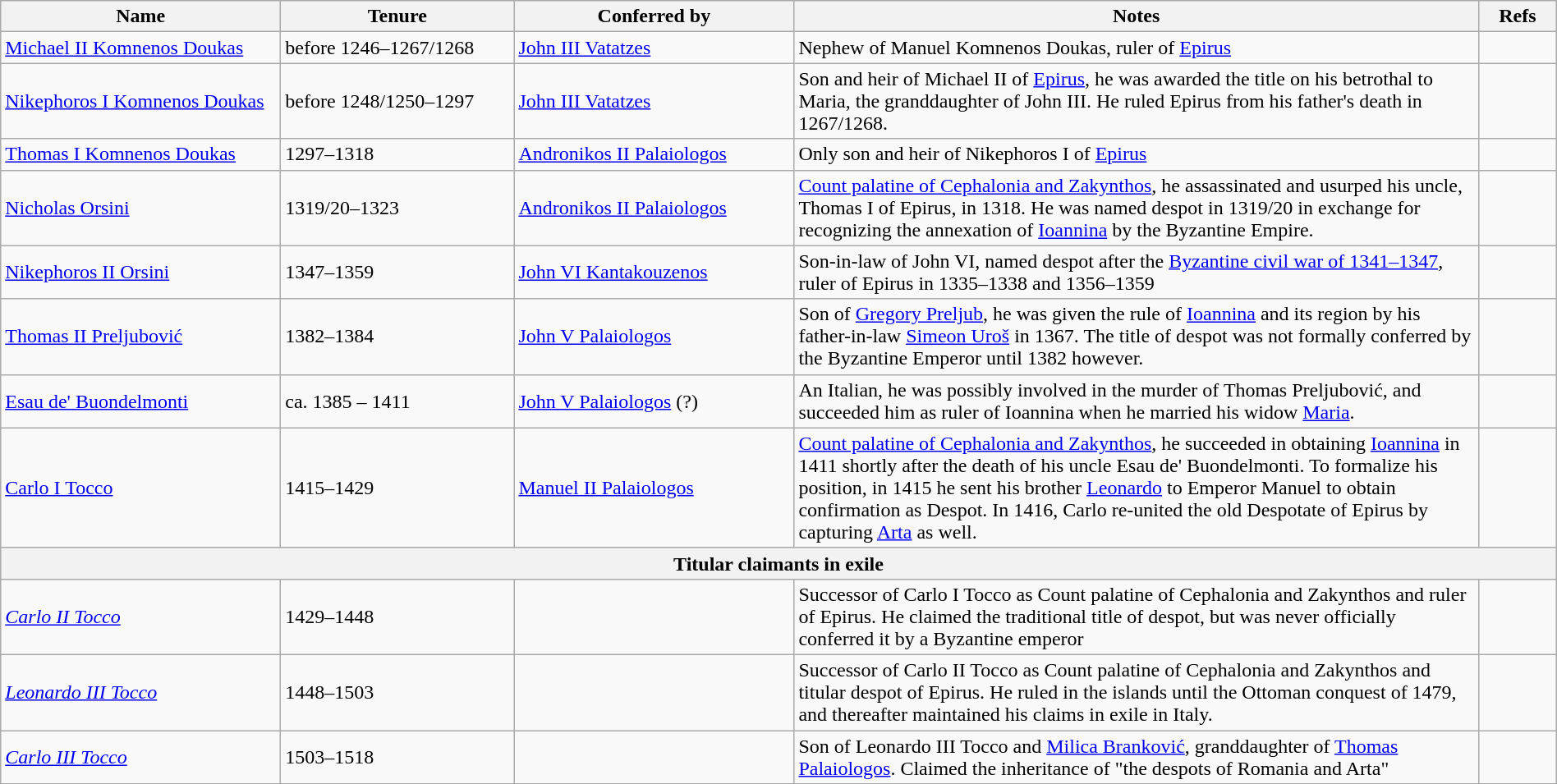<table class="wikitable"  width="100%">
<tr>
<th width="18%">Name</th>
<th width="15%">Tenure</th>
<th width="18%">Conferred by</th>
<th width="44%">Notes</th>
<th width="5%">Refs</th>
</tr>
<tr>
<td><a href='#'>Michael II Komnenos Doukas</a></td>
<td>before 1246–1267/1268</td>
<td><a href='#'>John III Vatatzes</a></td>
<td>Nephew of Manuel Komnenos Doukas, ruler of <a href='#'>Epirus</a></td>
<td></td>
</tr>
<tr>
<td><a href='#'>Nikephoros I Komnenos Doukas</a></td>
<td>before 1248/1250–1297</td>
<td><a href='#'>John III Vatatzes</a></td>
<td>Son and heir of Michael II of <a href='#'>Epirus</a>, he was awarded the title on his betrothal to Maria, the granddaughter of John III. He ruled Epirus from his father's death in 1267/1268.</td>
<td></td>
</tr>
<tr>
<td><a href='#'>Thomas I Komnenos Doukas</a></td>
<td>1297–1318</td>
<td><a href='#'>Andronikos II Palaiologos</a></td>
<td>Only son and heir of Nikephoros I of <a href='#'>Epirus</a></td>
<td></td>
</tr>
<tr>
<td><a href='#'>Nicholas Orsini</a></td>
<td>1319/20–1323</td>
<td><a href='#'>Andronikos II Palaiologos</a></td>
<td><a href='#'>Count palatine of Cephalonia and Zakynthos</a>, he assassinated and usurped his uncle, Thomas I of Epirus, in 1318. He was named despot in 1319/20 in exchange for recognizing the annexation of <a href='#'>Ioannina</a> by the Byzantine Empire.</td>
<td></td>
</tr>
<tr>
<td><a href='#'>Nikephoros II Orsini</a></td>
<td>1347–1359</td>
<td><a href='#'>John VI Kantakouzenos</a></td>
<td>Son-in-law of John VI, named despot after the <a href='#'>Byzantine civil war of 1341–1347</a>, ruler of Epirus in 1335–1338 and 1356–1359</td>
<td></td>
</tr>
<tr>
<td><a href='#'>Thomas II Preljubović</a></td>
<td>1382–1384</td>
<td><a href='#'>John V Palaiologos</a></td>
<td>Son of <a href='#'>Gregory Preljub</a>, he was given the rule of <a href='#'>Ioannina</a> and its region by his father-in-law <a href='#'>Simeon Uroš</a> in 1367. The title of despot was not formally conferred by the Byzantine Emperor until 1382 however.</td>
<td></td>
</tr>
<tr>
<td><a href='#'>Esau de' Buondelmonti</a></td>
<td>ca. 1385 – 1411</td>
<td><a href='#'>John V Palaiologos</a> (?)</td>
<td>An Italian, he was possibly involved in the murder of Thomas Preljubović, and succeeded him as ruler of Ioannina when he married his widow <a href='#'>Maria</a>.</td>
<td></td>
</tr>
<tr>
<td><a href='#'>Carlo I Tocco</a></td>
<td>1415–1429</td>
<td><a href='#'>Manuel II Palaiologos</a></td>
<td><a href='#'>Count palatine of Cephalonia and Zakynthos</a>, he succeeded in obtaining <a href='#'>Ioannina</a> in 1411 shortly after the death of his uncle Esau de' Buondelmonti. To formalize his position, in 1415 he sent his brother <a href='#'>Leonardo</a> to Emperor Manuel to obtain confirmation as Despot. In 1416, Carlo re-united the old Despotate of Epirus by capturing <a href='#'>Arta</a> as well.</td>
<td></td>
</tr>
<tr bgcolor="lightgrey";>
<th colspan=5>Titular claimants in exile</th>
</tr>
<tr>
<td><em><a href='#'>Carlo II Tocco</a></em></td>
<td>1429–1448</td>
<td></td>
<td>Successor of Carlo I Tocco as Count palatine of Cephalonia and Zakynthos and ruler of Epirus. He claimed the traditional title of despot, but was never officially conferred it by a Byzantine emperor</td>
<td></td>
</tr>
<tr>
<td><em><a href='#'>Leonardo III Tocco</a></em></td>
<td>1448–1503</td>
<td></td>
<td>Successor of Carlo II Tocco as Count palatine of Cephalonia and Zakynthos and titular despot of Epirus. He ruled in the islands until the Ottoman conquest of 1479, and thereafter maintained his claims in exile in Italy.</td>
<td></td>
</tr>
<tr>
<td><em><a href='#'>Carlo III Tocco</a></em></td>
<td>1503–1518</td>
<td></td>
<td>Son of Leonardo III Tocco and <a href='#'>Milica Branković</a>, granddaughter of <a href='#'>Thomas Palaiologos</a>. Claimed the inheritance of "the despots of Romania and Arta"</td>
<td></td>
</tr>
<tr>
</tr>
</table>
